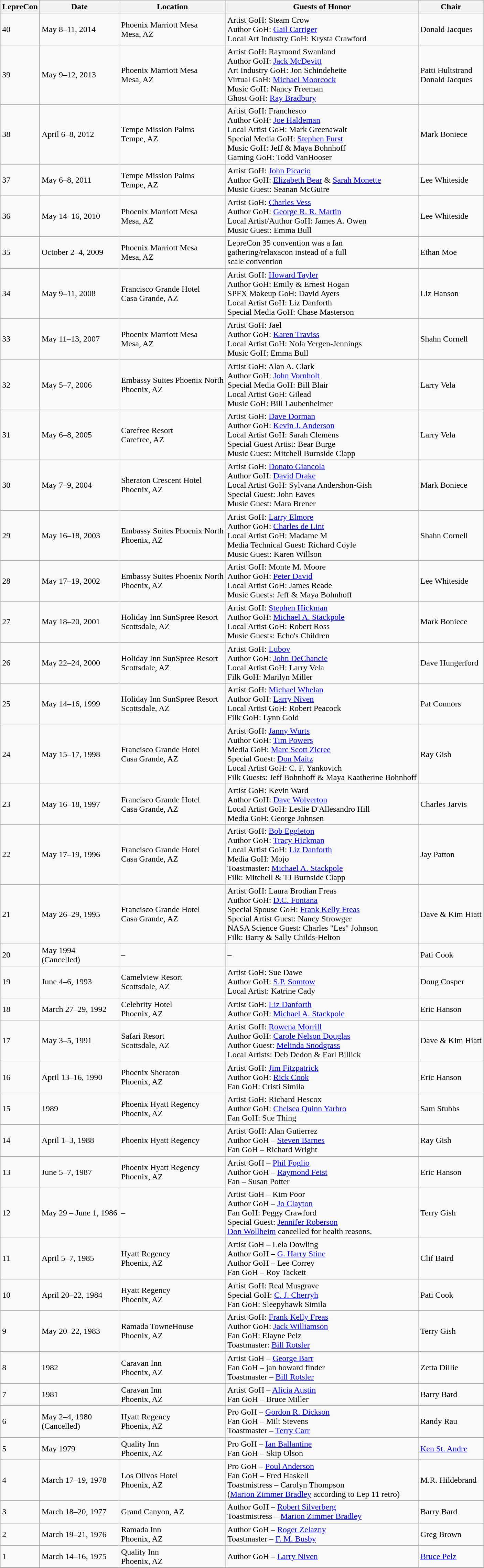<table class="wikitable">
<tr>
<th>LepreCon</th>
<th>Date</th>
<th>Location</th>
<th>Guests of Honor</th>
<th>Chair</th>
</tr>
<tr>
<td>40</td>
<td>May 8–11, 2014</td>
<td>Phoenix Marriott Mesa<br>Mesa, AZ</td>
<td>Artist GoH: Steam Crow<br>Author GoH: <a href='#'>Gail Carriger</a><br>Local Art Industry GoH: Krysta Crawford</td>
<td>Donald Jacques</td>
</tr>
<tr>
<td>39</td>
<td>May 9–12, 2013</td>
<td>Phoenix Marriott Mesa<br>Mesa, AZ</td>
<td>Artist GoH: Raymond Swanland<br>Author GoH: <a href='#'>Jack McDevitt</a><br>Art Industry GoH: Jon Schindehette<br>Virtual GoH: <a href='#'>Michael Moorcock</a><br>Music GoH: Nancy Freeman<br>Ghost GoH: <a href='#'>Ray Bradbury</a></td>
<td>Patti Hultstrand<br>Donald Jacques</td>
</tr>
<tr>
<td>38</td>
<td>April 6–8, 2012</td>
<td>Tempe Mission Palms<br>Tempe, AZ</td>
<td>Artist GoH: Franchesco<br>Author GoH: <a href='#'>Joe Haldeman</a><br>Local Artist GoH: Mark Greenawalt<br>Special Media GoH: <a href='#'>Stephen Furst</a><br>Music GoH: Jeff & Maya Bohnhoff<br>Gaming GoH: Todd VanHooser</td>
<td>Mark Boniece</td>
</tr>
<tr>
<td>37</td>
<td>May 6–8, 2011</td>
<td>Tempe Mission Palms<br>Tempe, AZ</td>
<td>Artist GoH: <a href='#'>John Picacio</a><br>Author GoH: <a href='#'>Elizabeth Bear</a> & <a href='#'>Sarah Monette</a><br>Music Guest: Seanan McGuire</td>
<td>Lee Whiteside</td>
</tr>
<tr>
<td>36</td>
<td>May 14–16, 2010</td>
<td>Phoenix Marriott Mesa<br>Mesa, AZ</td>
<td>Artist GoH: <a href='#'>Charles Vess</a><br>Author GoH: <a href='#'>George R. R. Martin</a><br>Local Artist/Author GoH: James A. Owen<br>Music Guest: Emma Bull</td>
<td>Lee Whiteside</td>
</tr>
<tr>
<td>35</td>
<td>October 2–4, 2009</td>
<td>Phoenix Marriott Mesa<br>Mesa, AZ</td>
<td>LepreCon 35 convention was a fan<br>gathering/relaxacon instead of a full<br>scale convention</td>
<td>Ethan Moe</td>
</tr>
<tr>
<td>34</td>
<td>May 9–11, 2008</td>
<td>Francisco Grande Hotel<br>Casa Grande, AZ</td>
<td>Artist GoH: <a href='#'>Howard Tayler</a><br>Author GoH: Emily & Ernest Hogan<br>SPFX Makeup GoH: David Ayers<br>Local Artist GoH: Liz Danforth<br>Special Media GoH: Chase Masterson</td>
<td>Liz Hanson</td>
</tr>
<tr>
<td>33</td>
<td>May 11–13, 2007</td>
<td>Phoenix Marriott Mesa<br>Mesa, AZ</td>
<td>Artist GoH: Jael<br>Author GoH: <a href='#'>Karen Traviss</a><br>Local Artist GoH: Nola Yergen-Jennings<br>Music GoH: Emma Bull</td>
<td>Shahn Cornell</td>
</tr>
<tr>
<td>32</td>
<td>May 5–7, 2006</td>
<td>Embassy Suites Phoenix North<br>Phoenix, AZ</td>
<td>Artist GoH: Alan A. Clark<br>Author GoH: <a href='#'>John Vornholt</a><br>Special Media GoH: Bill Blair<br>Local Artist GoH: Gilead<br>Music GoH: Bill Laubenheimer</td>
<td>Larry Vela</td>
</tr>
<tr>
<td>31</td>
<td>May 6–8, 2005</td>
<td>Carefree Resort<br>Carefree, AZ</td>
<td>Artist GoH: <a href='#'>Dave Dorman</a><br>Author GoH: <a href='#'>Kevin J. Anderson</a><br>Local Artist GoH: Sarah Clemens<br>Special Guest Artist: Bear Burge<br>Music Guest: Mitchell Burnside Clapp</td>
<td>Larry Vela</td>
</tr>
<tr>
<td>30</td>
<td>May 7–9, 2004</td>
<td>Sheraton Crescent Hotel<br>Phoenix, AZ</td>
<td>Artist GoH: <a href='#'>Donato Giancola</a><br>Author GoH: <a href='#'>David Drake</a><br>Local Artist GoH: Sylvana Andershon-Gish<br>Special Guest: John Eaves<br>Music Guest: Mara Brener</td>
<td>Mark Boniece</td>
</tr>
<tr>
<td>29</td>
<td>May 16–18, 2003</td>
<td>Embassy Suites Phoenix North<br>Phoenix, AZ</td>
<td>Artist GoH: <a href='#'>Larry Elmore</a><br>Author GoH: <a href='#'>Charles de Lint</a><br>Local Artist GoH: Madame M<br>Media Technical Guest: Richard Coyle<br>Music Guest: Karen Willson</td>
<td>Shahn Cornell</td>
</tr>
<tr>
<td>28</td>
<td>May 17–19, 2002</td>
<td>Embassy Suites Phoenix North<br>Phoenix, AZ</td>
<td>Artist GoH: Monte M. Moore<br>Author GoH: <a href='#'>Peter David</a><br>Local Artist GoH: James Reade<br>Music Guests: Jeff & Maya Bohnhoff</td>
<td>Lee Whiteside</td>
</tr>
<tr>
<td>27</td>
<td>May 18–20, 2001</td>
<td>Holiday Inn SunSpree Resort<br>Scottsdale, AZ</td>
<td>Artist GoH: <a href='#'>Stephen Hickman</a><br>Author GoH: <a href='#'>Michael A. Stackpole</a><br>Local Artist GoH: Robert Ross<br>Music Guests: Echo's Children</td>
<td>Mark Boniece</td>
</tr>
<tr>
<td>26</td>
<td>May 22–24, 2000</td>
<td>Holiday Inn SunSpree Resort<br>Scottsdale, AZ</td>
<td>Artist GoH: <a href='#'>Lubov</a><br>Author GoH: <a href='#'>John DeChancie</a><br>Local Artist GoH: Larry Vela<br>Filk GoH: Marilyn Miller</td>
<td>Dave Hungerford</td>
</tr>
<tr>
<td>25</td>
<td>May 14–16, 1999</td>
<td>Holiday Inn SunSpree Resort<br>Scottsdale, AZ</td>
<td>Artist GoH: <a href='#'>Michael Whelan</a><br>Author GoH: <a href='#'>Larry Niven</a><br>Local Artist GoH: Robert Peacock<br>Filk GoH: Lynn Gold</td>
<td>Pat Connors</td>
</tr>
<tr>
<td>24</td>
<td>May 15–17, 1998</td>
<td>Francisco Grande Hotel<br>Casa Grande, AZ</td>
<td>Artist GoH: <a href='#'>Janny Wurts</a><br>Author GoH: <a href='#'>Tim Powers</a><br>Media GoH: <a href='#'>Marc Scott Zicree</a><br>Special Guest: <a href='#'>Don Maitz</a><br>Local Artist GoH: C. F. Yankovich<br>Filk Guests: Jeff Bohnhoff & Maya Kaatherine Bohnhoff</td>
<td>Ray Gish</td>
</tr>
<tr>
<td>23</td>
<td>May 16–18, 1997</td>
<td>Francisco Grande Hotel<br>Casa Grande, AZ</td>
<td>Artist GoH: Kevin Ward<br>Author GoH: <a href='#'>Dave Wolverton</a><br>Local Artist GoH: Leslie D'Allesandro Hill<br>Media GoH: George Johnsen</td>
<td>Charles Jarvis</td>
</tr>
<tr>
<td>22</td>
<td>May 17–19, 1996</td>
<td>Francisco Grande Hotel<br>Casa Grande, AZ</td>
<td>Artist GoH: <a href='#'>Bob Eggleton</a><br>Author GoH: <a href='#'>Tracy Hickman</a><br>Local Artist GoH: <a href='#'>Liz Danforth</a><br>Media GoH: Mojo<br>Toastmaster: <a href='#'>Michael A. Stackpole</a><br>Filk: Mitchell & TJ Burnside Clapp</td>
<td>Jay Patton</td>
</tr>
<tr>
<td>21</td>
<td>May 26–29, 1995</td>
<td>Francisco Grande Hotel<br>Casa Grande, AZ</td>
<td>Artist GoH: Laura Brodian Freas<br>Author GoH: <a href='#'>D.C. Fontana</a><br>Special Spouse GoH: <a href='#'>Frank Kelly Freas</a><br>Special Artist Guest: Nancy Strowger<br>NASA Science Guest: Charles "Les" Johnson<br>Filk: Barry & Sally Childs-Helton</td>
<td>Dave & Kim Hiatt</td>
</tr>
<tr>
<td>20</td>
<td>May 1994<br>(Cancelled)</td>
<td>–</td>
<td>–</td>
<td>Pati Cook</td>
</tr>
<tr>
<td>19</td>
<td>June 4–6, 1993</td>
<td>Camelview Resort<br>Scottsdale, AZ</td>
<td>Artist GoH: Sue Dawe<br>Author GoH: <a href='#'>S.P. Somtow</a><br>Local Artist: Katrine Cady</td>
<td>Doug Cosper</td>
</tr>
<tr>
<td>18</td>
<td>March 27–29, 1992</td>
<td>Celebrity Hotel<br>Phoenix, AZ</td>
<td>Artist GoH: <a href='#'>Liz Danforth</a><br>Author GoH: <a href='#'>Michael A. Stackpole</a></td>
<td>Eric Hanson</td>
</tr>
<tr>
<td>17</td>
<td>May 3–5, 1991</td>
<td>Safari Resort<br>Scottsdale, AZ</td>
<td>Artist GoH: <a href='#'>Rowena Morrill</a><br>Author GoH: <a href='#'>Carole Nelson Douglas</a><br>Author Guest: <a href='#'>Melinda Snodgrass</a><br>Local Artists: Deb Dedon & Earl Billick</td>
<td>Dave & Kim Hiatt</td>
</tr>
<tr>
<td>16</td>
<td>April 13–16, 1990</td>
<td>Phoenix Sheraton<br>Phoenix, AZ</td>
<td>Artist GoH: <a href='#'>Jim Fitzpatrick</a><br>Author GoH: <a href='#'>Rick Cook</a><br>Fan GoH: Cristi Simila</td>
<td>Eric Hanson</td>
</tr>
<tr>
<td>15</td>
<td>1989</td>
<td>Phoenix Hyatt Regency<br>Phoenix, AZ</td>
<td>Artist GoH: Richard Hescox<br>Author GoH: <a href='#'>Chelsea Quinn Yarbro</a><br>Fan GoH: Sue Thing</td>
<td>Sam Stubbs</td>
</tr>
<tr>
<td>14</td>
<td>April 1–3, 1988</td>
<td>Phoenix Hyatt Regency</td>
<td>Artist GoH: Alan Gutierrez<br>Author GoH – <a href='#'>Steven Barnes</a><br>Fan GoH – Richard Wright</td>
<td>Ray Gish</td>
</tr>
<tr>
<td>13</td>
<td>June 5–7, 1987</td>
<td>Phoenix Hyatt Regency<br>Phoenix, AZ</td>
<td>Artist GoH – <a href='#'>Phil Foglio</a><br>Author GoH – <a href='#'>Raymond Feist</a><br>Fan – Susan Potter</td>
<td>Eric Hanson</td>
</tr>
<tr>
<td>12</td>
<td>May 29 – June 1, 1986</td>
<td>–</td>
<td>Artist GoH – Kim Poor<br>Author GoH – <a href='#'>Jo Clayton</a><br>Fan GoH: Peggy Crawford<br>Special Guest: <a href='#'>Jennifer Roberson</a><br><a href='#'>Don Wollheim</a> cancelled for health reasons.</td>
<td>Terry Gish</td>
</tr>
<tr>
<td>11</td>
<td>April 5–7, 1985</td>
<td>Hyatt Regency<br>Phoenix, AZ</td>
<td>Artist GoH – Lela Dowling<br>Author GoH – <a href='#'>G. Harry Stine</a><br>Author GoH – Lee Correy<br>Fan GoH – Roy Tackett</td>
<td>Clif Baird</td>
</tr>
<tr>
<td>10</td>
<td>April 20–22, 1984</td>
<td>Hyatt Regency<br>Phoenix, AZ</td>
<td>Artist GoH: Real Musgrave<br>Special GoH: <a href='#'>C. J. Cherryh</a><br>Fan GoH: Sleepyhawk Simila</td>
<td>Pati Cook</td>
</tr>
<tr>
<td>9</td>
<td>May 20–22, 1983</td>
<td>Ramada TowneHouse<br>Phoenix, AZ</td>
<td>Artist GoH: <a href='#'>Frank Kelly Freas</a><br>Author GoH: <a href='#'>Jack Williamson</a><br>Fan GoH: Elayne Pelz<br>Toastmaster: <a href='#'>Bill Rotsler</a></td>
<td>Terry Gish</td>
</tr>
<tr>
<td>8</td>
<td>1982</td>
<td>Caravan Inn<br>Phoenix, AZ</td>
<td>Artist GoH – <a href='#'>George Barr</a><br>Fan GoH – jan howard finder<br>Toastmaster – <a href='#'>Bill Rotsler</a></td>
<td>Zetta Dillie</td>
</tr>
<tr>
<td>7</td>
<td>1981</td>
<td>Caravan Inn<br>Phoenix, AZ</td>
<td>Artist GoH – <a href='#'>Alicia Austin</a><br>Fan GoH – Bruce Miller</td>
<td>Barry Bard</td>
</tr>
<tr>
<td>6</td>
<td>May 2–4, 1980<br>(Cancelled)</td>
<td>Hyatt Regency<br>Phoenix, AZ</td>
<td>Pro GoH – <a href='#'>Gordon R. Dickson</a><br>Fan GoH – Milt Stevens<br>Toastmaster – <a href='#'>Terry Carr</a></td>
<td>Randy Rau</td>
</tr>
<tr>
<td>5</td>
<td>May 1979</td>
<td>Quality Inn<br>Phoenix, AZ</td>
<td>Pro GoH – <a href='#'>Ian Ballantine</a><br>Fan GoH – Skip Olson</td>
<td><a href='#'>Ken St. Andre</a></td>
</tr>
<tr>
<td>4</td>
<td>March 17–19, 1978</td>
<td>Los Olivos Hotel<br>Phoenix, AZ</td>
<td>Pro GoH – <a href='#'>Poul Anderson</a><br>Fan GoH – Fred Haskell<br>Toastmistress – Carolyn Thompson<br>(<a href='#'>Marion Zimmer Bradley</a> according to Lep 11 retro)</td>
<td>M.R. Hildebrand</td>
</tr>
<tr>
<td>3</td>
<td>March 18–20, 1977</td>
<td>Grand Canyon, AZ</td>
<td>Author GoH – <a href='#'>Robert Silverberg</a><br>Toastmistress – <a href='#'>Marion Zimmer Bradley</a></td>
<td>Barry Bard</td>
</tr>
<tr>
<td>2</td>
<td>March 19–21, 1976</td>
<td>Ramada Inn<br>Phoenix, AZ</td>
<td>Author GoH – <a href='#'>Roger Zelazny</a><br>Toastmaster – <a href='#'>F. M. Busby</a></td>
<td>Greg Brown</td>
</tr>
<tr>
<td>1</td>
<td>March 14–16, 1975</td>
<td>Quality Inn<br>Phoenix, AZ</td>
<td>Author GoH – <a href='#'>Larry Niven</a></td>
<td><a href='#'>Bruce Pelz</a></td>
</tr>
</table>
